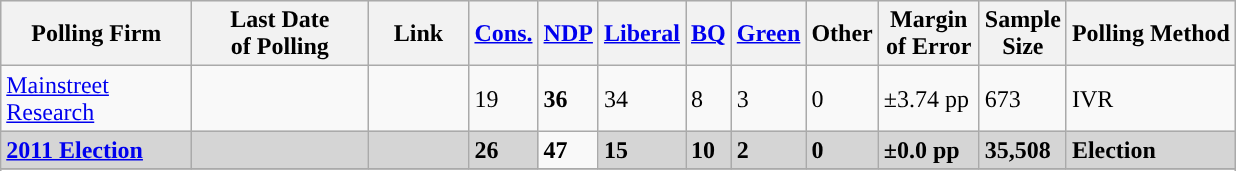<table class="wikitable sortable">
<tr style="background:#e9e9e9;">
<th style="width:120px">Polling Firm</th>
<th style="width:110px">Last Date<br>of Polling</th>
<th style="width:60px" class="unsortable">Link</th>
<th style="background-color:"><strong><a href='#'>Cons.</a></strong></th>
<th style="background-color:"><strong><a href='#'>NDP</a></strong></th>
<th style="background-color:"><strong><a href='#'>Liberal</a></strong></th>
<th style="background-color:"><strong><a href='#'>BQ</a></strong></th>
<th style="background-color:"><strong><a href='#'>Green</a></strong></th>
<th style="background-color:"><strong>Other</strong></th>
<th style="width:60px;" class=unsortable>Margin<br>of Error</th>
<th style="width:50px;" class=unsortable>Sample<br>Size</th>
<th class=unsortable>Polling Method</th>
</tr>
<tr>
<td><a href='#'>Mainstreet Research</a></td>
<td></td>
<td></td>
<td>19</td>
<td><strong>36</strong></td>
<td>34</td>
<td>8</td>
<td>3</td>
<td>0</td>
<td>±3.74 pp</td>
<td>673</td>
<td>IVR</td>
</tr>
<tr>
<td style="background:#D5D5D5"><strong><a href='#'>2011 Election</a></strong></td>
<td style="background:#D5D5D5"><strong></strong></td>
<td style="background:#D5D5D5"></td>
<td style="background:#D5D5D5"><strong>26</strong></td>
<td><strong>47</strong></td>
<td style="background:#D5D5D5"><strong>15</strong></td>
<td style="background:#D5D5D5"><strong>10</strong></td>
<td style="background:#D5D5D5"><strong>2</strong></td>
<td style="background:#D5D5D5"><strong>0</strong></td>
<td style="background:#D5D5D5"><strong>±0.0 pp</strong></td>
<td style="background:#D5D5D5"><strong>35,508</strong></td>
<td style="background:#D5D5D5"><strong>Election</strong></td>
</tr>
<tr>
</tr>
<tr>
</tr>
</table>
